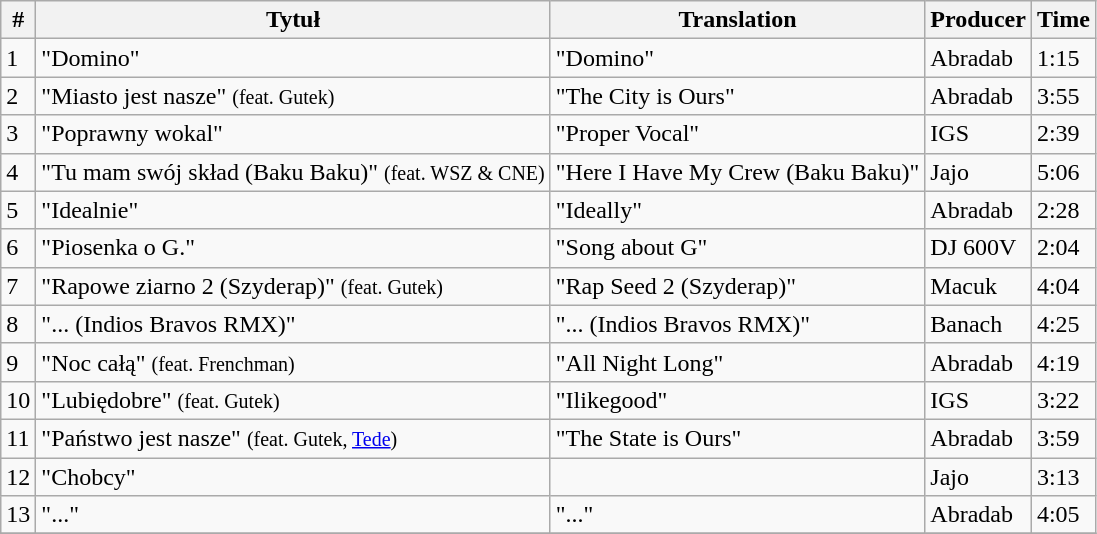<table class="wikitable">
<tr>
<th>#</th>
<th>Tytuł</th>
<th>Translation</th>
<th>Producer</th>
<th>Time</th>
</tr>
<tr>
<td>1</td>
<td>"Domino"</td>
<td>"Domino"</td>
<td>Abradab</td>
<td>1:15</td>
</tr>
<tr>
<td>2</td>
<td>"Miasto jest nasze" <small>(feat. Gutek)</small></td>
<td>"The City is Ours"</td>
<td>Abradab</td>
<td>3:55</td>
</tr>
<tr>
<td>3</td>
<td>"Poprawny wokal"</td>
<td>"Proper Vocal"</td>
<td>IGS</td>
<td>2:39</td>
</tr>
<tr>
<td>4</td>
<td>"Tu mam swój skład (Baku Baku)" <small>(feat. WSZ & CNE)</small></td>
<td>"Here I Have My Crew (Baku Baku)"</td>
<td>Jajo</td>
<td>5:06</td>
</tr>
<tr>
<td>5</td>
<td>"Idealnie"</td>
<td>"Ideally"</td>
<td>Abradab</td>
<td>2:28</td>
</tr>
<tr>
<td>6</td>
<td>"Piosenka o G."</td>
<td>"Song about G"</td>
<td>DJ 600V</td>
<td>2:04</td>
</tr>
<tr>
<td>7</td>
<td>"Rapowe ziarno 2 (Szyderap)" <small>(feat. Gutek)</small></td>
<td>"Rap Seed 2 (Szyderap)"</td>
<td>Macuk</td>
<td>4:04</td>
</tr>
<tr>
<td>8</td>
<td>"... (Indios Bravos RMX)"</td>
<td>"... (Indios Bravos RMX)"</td>
<td>Banach</td>
<td>4:25</td>
</tr>
<tr>
<td>9</td>
<td>"Noc całą" <small>(feat. Frenchman)</small></td>
<td>"All Night Long"</td>
<td>Abradab</td>
<td>4:19</td>
</tr>
<tr>
<td>10</td>
<td>"Lubiędobre" <small>(feat. Gutek)</small></td>
<td>"Ilikegood"</td>
<td>IGS</td>
<td>3:22</td>
</tr>
<tr>
<td>11</td>
<td>"Państwo jest nasze" <small>(feat. Gutek, <a href='#'>Tede</a>)</small></td>
<td>"The State is Ours"</td>
<td>Abradab</td>
<td>3:59</td>
</tr>
<tr>
<td>12</td>
<td>"Chobcy"</td>
<td></td>
<td>Jajo</td>
<td>3:13</td>
</tr>
<tr>
<td>13</td>
<td>"..."</td>
<td>"..."</td>
<td>Abradab</td>
<td>4:05</td>
</tr>
<tr>
</tr>
</table>
